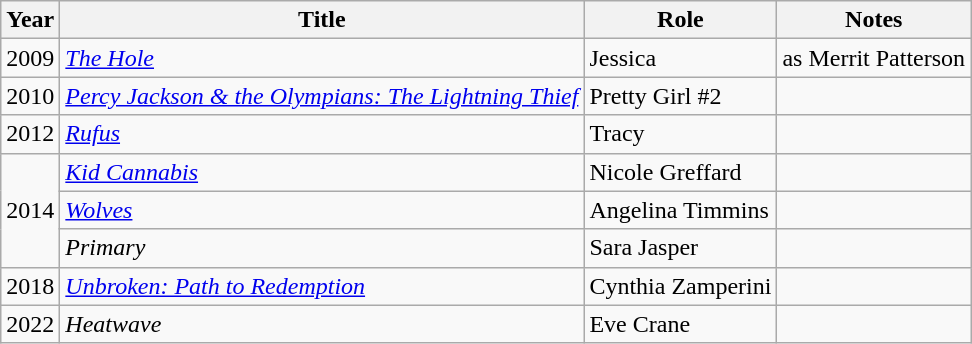<table class="wikitable sortable">
<tr>
<th>Year</th>
<th>Title</th>
<th>Role</th>
<th class="unsortable">Notes</th>
</tr>
<tr>
<td>2009</td>
<td data-sort-value="Hole, The"><em><a href='#'>The Hole</a></em></td>
<td>Jessica</td>
<td>as Merrit Patterson</td>
</tr>
<tr>
<td>2010</td>
<td><em><a href='#'>Percy Jackson & the Olympians: The Lightning Thief</a></em></td>
<td>Pretty Girl #2</td>
<td></td>
</tr>
<tr>
<td>2012</td>
<td><em><a href='#'>Rufus</a></em></td>
<td>Tracy</td>
<td></td>
</tr>
<tr>
<td rowspan="3">2014</td>
<td><em><a href='#'>Kid Cannabis</a></em></td>
<td>Nicole Greffard</td>
<td></td>
</tr>
<tr>
<td><em><a href='#'>Wolves</a></em></td>
<td>Angelina Timmins</td>
<td></td>
</tr>
<tr>
<td><em>Primary</em></td>
<td>Sara Jasper</td>
<td></td>
</tr>
<tr>
<td>2018</td>
<td><em><a href='#'>Unbroken: Path to Redemption</a></em></td>
<td>Cynthia Zamperini</td>
<td></td>
</tr>
<tr>
<td>2022</td>
<td><em>Heatwave</em></td>
<td>Eve Crane</td>
<td></td>
</tr>
</table>
